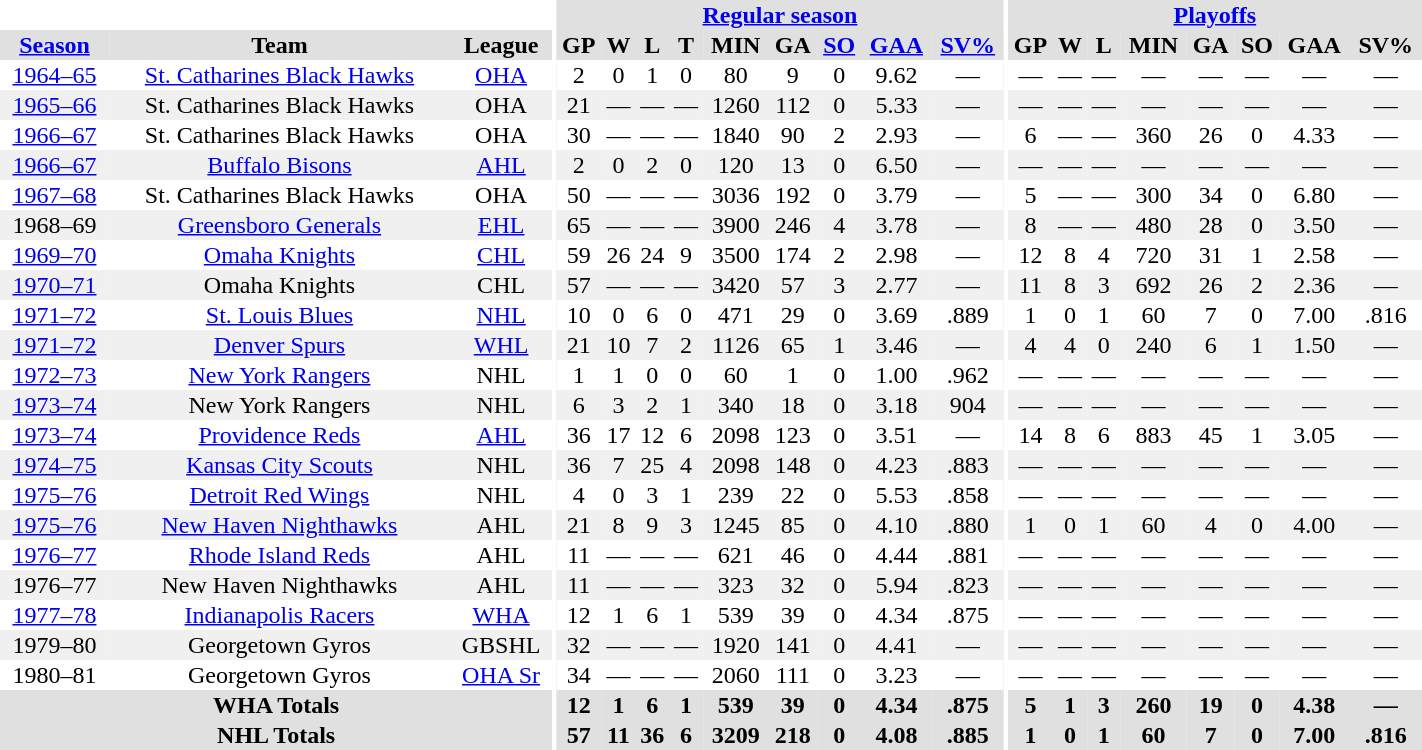<table border="0" cellpadding="1" cellspacing="0" style="width:75%; text-align:center;">
<tr bgcolor="#e0e0e0">
<th colspan="3" bgcolor="#ffffff"></th>
<th rowspan="99" bgcolor="#ffffff"></th>
<th colspan="9" bgcolor="#e0e0e0"><a href='#'>Regular season</a></th>
<th rowspan="99" bgcolor="#ffffff"></th>
<th colspan="8" bgcolor="#e0e0e0"><a href='#'>Playoffs</a></th>
</tr>
<tr bgcolor="#e0e0e0">
<th><a href='#'>Season</a></th>
<th>Team</th>
<th>League</th>
<th>GP</th>
<th>W</th>
<th>L</th>
<th>T</th>
<th>MIN</th>
<th>GA</th>
<th><a href='#'>SO</a></th>
<th><a href='#'>GAA</a></th>
<th><a href='#'>SV%</a></th>
<th>GP</th>
<th>W</th>
<th>L</th>
<th>MIN</th>
<th>GA</th>
<th>SO</th>
<th>GAA</th>
<th>SV%</th>
</tr>
<tr>
<td><a href='#'>1964–65</a></td>
<td><a href='#'>St. Catharines Black Hawks</a></td>
<td><a href='#'>OHA</a></td>
<td>2</td>
<td>0</td>
<td>1</td>
<td>0</td>
<td>80</td>
<td>9</td>
<td>0</td>
<td>9.62</td>
<td>—</td>
<td>—</td>
<td>—</td>
<td>—</td>
<td>—</td>
<td>—</td>
<td>—</td>
<td>—</td>
<td>—</td>
</tr>
<tr bgcolor="#f0f0f0">
<td><a href='#'>1965–66</a></td>
<td>St. Catharines Black Hawks</td>
<td>OHA</td>
<td>21</td>
<td>—</td>
<td>—</td>
<td>—</td>
<td>1260</td>
<td>112</td>
<td>0</td>
<td>5.33</td>
<td>—</td>
<td>—</td>
<td>—</td>
<td>—</td>
<td>—</td>
<td>—</td>
<td>—</td>
<td>—</td>
<td>—</td>
</tr>
<tr>
<td><a href='#'>1966–67</a></td>
<td>St. Catharines Black Hawks</td>
<td>OHA</td>
<td>30</td>
<td>—</td>
<td>—</td>
<td>—</td>
<td>1840</td>
<td>90</td>
<td>2</td>
<td>2.93</td>
<td>—</td>
<td>6</td>
<td>—</td>
<td>—</td>
<td>360</td>
<td>26</td>
<td>0</td>
<td>4.33</td>
<td>—</td>
</tr>
<tr bgcolor="#f0f0f0">
<td><a href='#'>1966–67</a></td>
<td><a href='#'>Buffalo Bisons</a></td>
<td><a href='#'>AHL</a></td>
<td>2</td>
<td>0</td>
<td>2</td>
<td>0</td>
<td>120</td>
<td>13</td>
<td>0</td>
<td>6.50</td>
<td>—</td>
<td>—</td>
<td>—</td>
<td>—</td>
<td>—</td>
<td>—</td>
<td>—</td>
<td>—</td>
<td>—</td>
</tr>
<tr>
<td><a href='#'>1967–68</a></td>
<td>St. Catharines Black Hawks</td>
<td>OHA</td>
<td>50</td>
<td>—</td>
<td>—</td>
<td>—</td>
<td>3036</td>
<td>192</td>
<td>0</td>
<td>3.79</td>
<td>—</td>
<td>5</td>
<td>—</td>
<td>—</td>
<td>300</td>
<td>34</td>
<td>0</td>
<td>6.80</td>
<td>—</td>
</tr>
<tr bgcolor="#f0f0f0">
<td>1968–69</td>
<td><a href='#'>Greensboro Generals</a></td>
<td><a href='#'>EHL</a></td>
<td>65</td>
<td>—</td>
<td>—</td>
<td>—</td>
<td>3900</td>
<td>246</td>
<td>4</td>
<td>3.78</td>
<td>—</td>
<td>8</td>
<td>—</td>
<td>—</td>
<td>480</td>
<td>28</td>
<td>0</td>
<td>3.50</td>
<td>—</td>
</tr>
<tr>
<td><a href='#'>1969–70</a></td>
<td><a href='#'>Omaha Knights</a></td>
<td><a href='#'>CHL</a></td>
<td>59</td>
<td>26</td>
<td>24</td>
<td>9</td>
<td>3500</td>
<td>174</td>
<td>2</td>
<td>2.98</td>
<td>—</td>
<td>12</td>
<td>8</td>
<td>4</td>
<td>720</td>
<td>31</td>
<td>1</td>
<td>2.58</td>
<td>—</td>
</tr>
<tr bgcolor="#f0f0f0">
<td><a href='#'>1970–71</a></td>
<td>Omaha Knights</td>
<td>CHL</td>
<td>57</td>
<td>—</td>
<td>—</td>
<td>—</td>
<td>3420</td>
<td>57</td>
<td>3</td>
<td>2.77</td>
<td>—</td>
<td>11</td>
<td>8</td>
<td>3</td>
<td>692</td>
<td>26</td>
<td>2</td>
<td>2.36</td>
<td>—</td>
</tr>
<tr>
<td><a href='#'>1971–72</a></td>
<td><a href='#'>St. Louis Blues</a></td>
<td><a href='#'>NHL</a></td>
<td>10</td>
<td>0</td>
<td>6</td>
<td>0</td>
<td>471</td>
<td>29</td>
<td>0</td>
<td>3.69</td>
<td>.889</td>
<td>1</td>
<td>0</td>
<td>1</td>
<td>60</td>
<td>7</td>
<td>0</td>
<td>7.00</td>
<td>.816</td>
</tr>
<tr bgcolor="#f0f0f0">
<td><a href='#'>1971–72</a></td>
<td><a href='#'>Denver Spurs</a></td>
<td><a href='#'>WHL</a></td>
<td>21</td>
<td>10</td>
<td>7</td>
<td>2</td>
<td>1126</td>
<td>65</td>
<td>1</td>
<td>3.46</td>
<td>—</td>
<td>4</td>
<td>4</td>
<td>0</td>
<td>240</td>
<td>6</td>
<td>1</td>
<td>1.50</td>
<td>—</td>
</tr>
<tr>
<td><a href='#'>1972–73</a></td>
<td><a href='#'>New York Rangers</a></td>
<td>NHL</td>
<td>1</td>
<td>1</td>
<td>0</td>
<td>0</td>
<td>60</td>
<td>1</td>
<td>0</td>
<td>1.00</td>
<td>.962</td>
<td>—</td>
<td>—</td>
<td>—</td>
<td>—</td>
<td>—</td>
<td>—</td>
<td>—</td>
<td>—</td>
</tr>
<tr bgcolor="#f0f0f0">
<td><a href='#'>1973–74</a></td>
<td>New York Rangers</td>
<td>NHL</td>
<td>6</td>
<td>3</td>
<td>2</td>
<td>1</td>
<td>340</td>
<td>18</td>
<td>0</td>
<td>3.18</td>
<td>904</td>
<td>—</td>
<td>—</td>
<td>—</td>
<td>—</td>
<td>—</td>
<td>—</td>
<td>—</td>
<td>—</td>
</tr>
<tr>
<td><a href='#'>1973–74</a></td>
<td><a href='#'>Providence Reds</a></td>
<td><a href='#'>AHL</a></td>
<td>36</td>
<td>17</td>
<td>12</td>
<td>6</td>
<td>2098</td>
<td>123</td>
<td>0</td>
<td>3.51</td>
<td>—</td>
<td>14</td>
<td>8</td>
<td>6</td>
<td>883</td>
<td>45</td>
<td>1</td>
<td>3.05</td>
<td>—</td>
</tr>
<tr bgcolor="#f0f0f0">
<td><a href='#'>1974–75</a></td>
<td><a href='#'>Kansas City Scouts</a></td>
<td>NHL</td>
<td>36</td>
<td>7</td>
<td>25</td>
<td>4</td>
<td>2098</td>
<td>148</td>
<td>0</td>
<td>4.23</td>
<td>.883</td>
<td>—</td>
<td>—</td>
<td>—</td>
<td>—</td>
<td>—</td>
<td>—</td>
<td>—</td>
<td>—</td>
</tr>
<tr>
<td><a href='#'>1975–76</a></td>
<td><a href='#'>Detroit Red Wings</a></td>
<td>NHL</td>
<td>4</td>
<td>0</td>
<td>3</td>
<td>1</td>
<td>239</td>
<td>22</td>
<td>0</td>
<td>5.53</td>
<td>.858</td>
<td>—</td>
<td>—</td>
<td>—</td>
<td>—</td>
<td>—</td>
<td>—</td>
<td>—</td>
<td>—</td>
</tr>
<tr bgcolor="#f0f0f0">
<td><a href='#'>1975–76</a></td>
<td><a href='#'>New Haven Nighthawks</a></td>
<td>AHL</td>
<td>21</td>
<td>8</td>
<td>9</td>
<td>3</td>
<td>1245</td>
<td>85</td>
<td>0</td>
<td>4.10</td>
<td>.880</td>
<td>1</td>
<td>0</td>
<td>1</td>
<td>60</td>
<td>4</td>
<td>0</td>
<td>4.00</td>
<td>—</td>
</tr>
<tr>
<td><a href='#'>1976–77</a></td>
<td><a href='#'>Rhode Island Reds</a></td>
<td>AHL</td>
<td>11</td>
<td>—</td>
<td>—</td>
<td>—</td>
<td>621</td>
<td>46</td>
<td>0</td>
<td>4.44</td>
<td>.881</td>
<td>—</td>
<td>—</td>
<td>—</td>
<td>—</td>
<td>—</td>
<td>—</td>
<td>—</td>
<td>—</td>
</tr>
<tr bgcolor="#f0f0f0">
<td>1976–77</td>
<td>New Haven Nighthawks</td>
<td>AHL</td>
<td>11</td>
<td>—</td>
<td>—</td>
<td>—</td>
<td>323</td>
<td>32</td>
<td>0</td>
<td>5.94</td>
<td>.823</td>
<td>—</td>
<td>—</td>
<td>—</td>
<td>—</td>
<td>—</td>
<td>—</td>
<td>—</td>
<td>—</td>
</tr>
<tr>
<td><a href='#'>1977–78</a></td>
<td><a href='#'>Indianapolis Racers</a></td>
<td><a href='#'>WHA</a></td>
<td>12</td>
<td>1</td>
<td>6</td>
<td>1</td>
<td>539</td>
<td>39</td>
<td>0</td>
<td>4.34</td>
<td>.875</td>
<td>—</td>
<td>—</td>
<td>—</td>
<td>—</td>
<td>—</td>
<td>—</td>
<td>—</td>
<td>—</td>
</tr>
<tr bgcolor="#f0f0f0">
<td>1979–80</td>
<td>Georgetown Gyros</td>
<td>GBSHL</td>
<td>32</td>
<td>—</td>
<td>—</td>
<td>—</td>
<td>1920</td>
<td>141</td>
<td>0</td>
<td>4.41</td>
<td>—</td>
<td>—</td>
<td>—</td>
<td>—</td>
<td>—</td>
<td>—</td>
<td>—</td>
<td>—</td>
<td>—</td>
</tr>
<tr>
<td>1980–81</td>
<td>Georgetown Gyros</td>
<td><a href='#'>OHA Sr</a></td>
<td>34</td>
<td>—</td>
<td>—</td>
<td>—</td>
<td>2060</td>
<td>111</td>
<td>0</td>
<td>3.23</td>
<td>—</td>
<td>—</td>
<td>—</td>
<td>—</td>
<td>—</td>
<td>—</td>
<td>—</td>
<td>—</td>
<td>—</td>
</tr>
<tr bgcolor="#e0e0e0">
<th colspan="3" align="center">WHA Totals</th>
<th>12</th>
<th>1</th>
<th>6</th>
<th>1</th>
<th>539</th>
<th>39</th>
<th>0</th>
<th>4.34</th>
<th>.875</th>
<th>5</th>
<th>1</th>
<th>3</th>
<th>260</th>
<th>19</th>
<th>0</th>
<th>4.38</th>
<th>—</th>
</tr>
<tr bgcolor="#e0e0e0">
<th colspan="3" align="center">NHL Totals</th>
<th>57</th>
<th>11</th>
<th>36</th>
<th>6</th>
<th>3209</th>
<th>218</th>
<th>0</th>
<th>4.08</th>
<th>.885</th>
<th>1</th>
<th>0</th>
<th>1</th>
<th>60</th>
<th>7</th>
<th>0</th>
<th>7.00</th>
<th>.816</th>
</tr>
</table>
